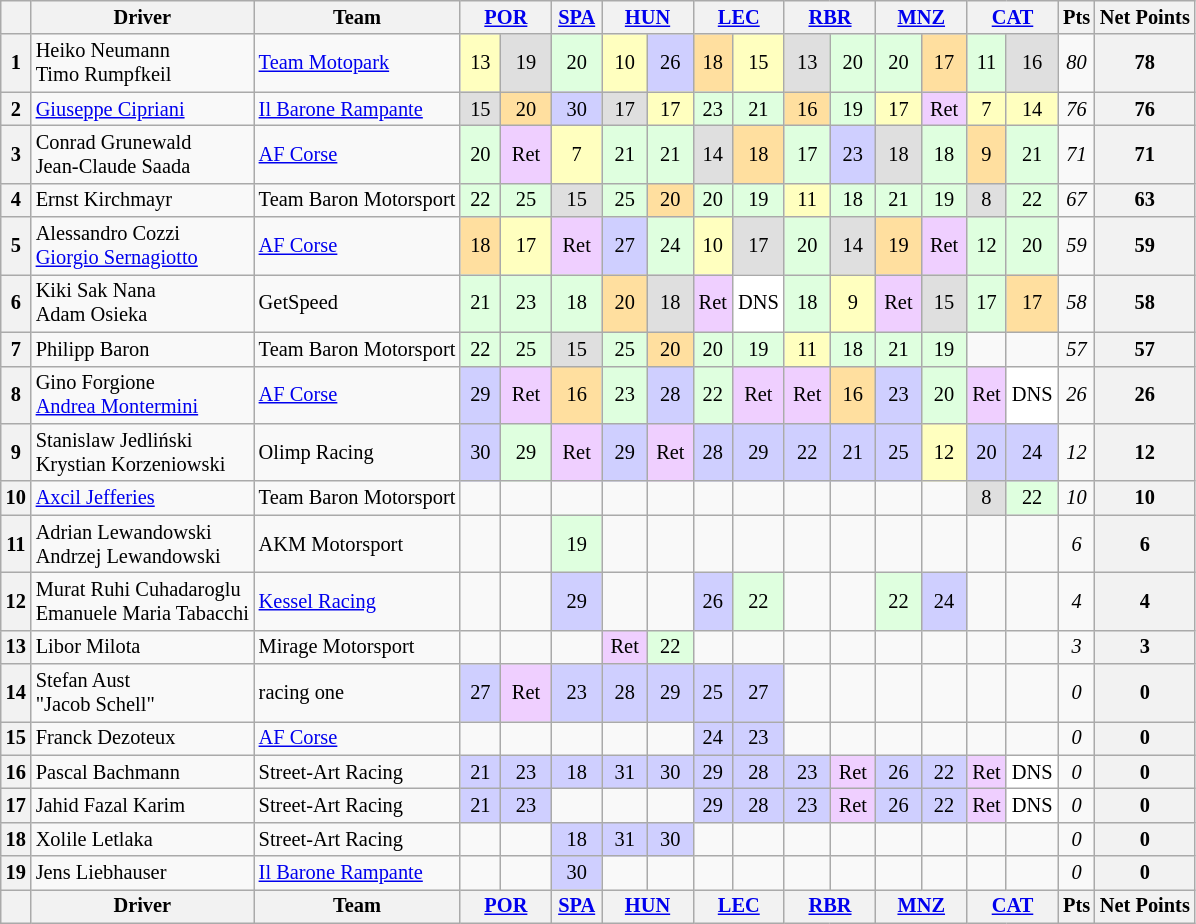<table class="wikitable" style="font-size:85%; text-align:center">
<tr>
<th valign="middle"></th>
<th valign="middle">Driver</th>
<th>Team</th>
<th colspan="2" style="width: 4em;"><a href='#'>POR</a><br></th>
<th colspan="1" style="width: 2em;"><a href='#'>SPA</a><br></th>
<th colspan="2" style="width: 4em;"><a href='#'>HUN</a><br></th>
<th colspan="2" style="width: 4em;"><a href='#'>LEC</a><br></th>
<th colspan="2" style="width: 4em;"><a href='#'>RBR</a><br></th>
<th colspan="2" style="width: 4em;"><a href='#'>MNZ</a><br></th>
<th colspan="2" style="width: 4em;"><a href='#'>CAT</a><br></th>
<th valign="middle">Pts</th>
<th valign="middle">Net Points</th>
</tr>
<tr>
<th>1</th>
<td align="left"> Heiko Neumann<br> Timo Rumpfkeil</td>
<td align="left"> <a href='#'>Team Motopark</a></td>
<td style="background:#ffffbf;">13</td>
<td style="background:#dfdfdf;">19</td>
<td style="background:#dfffdf;">20</td>
<td style="background:#ffffbf;">10</td>
<td style="background:#cfcfff;">26</td>
<td style="background:#ffdf9f;">18</td>
<td style="background:#ffffbf;">15</td>
<td style="background:#dfdfdf;">13</td>
<td style="background:#dfffdf;">20</td>
<td style="background:#dfffdf;">20</td>
<td style="background:#ffdf9f;">17</td>
<td style="background:#dfffdf;">11</td>
<td style="background:#dfdfdf;">16</td>
<td><em>80</em></td>
<th>78</th>
</tr>
<tr>
<th>2</th>
<td align="left"> <a href='#'>Giuseppe Cipriani</a></td>
<td align="left"> <a href='#'>Il Barone Rampante</a></td>
<td style="background:#dfdfdf;">15</td>
<td style="background:#ffdf9f;">20</td>
<td style="background:#cfcfff;">30</td>
<td style="background:#dfdfdf;">17</td>
<td style="background:#ffffbf;">17</td>
<td style="background:#dfffdf;">23</td>
<td style="background:#dfffdf;">21</td>
<td style="background:#ffdf9f;">16</td>
<td style="background:#dfffdf;">19</td>
<td style="background:#ffffbf;">17</td>
<td style="background:#efcfff;">Ret</td>
<td style="background:#ffffbf;">7</td>
<td style="background:#ffffbf;">14</td>
<td><em>76</em></td>
<th>76</th>
</tr>
<tr>
<th>3</th>
<td align="left"> Conrad Grunewald<br> Jean-Claude Saada</td>
<td align="left"> <a href='#'>AF Corse</a></td>
<td style="background:#dfffdf;">20</td>
<td style="background:#efcfff;">Ret</td>
<td style="background:#ffffbf;">7</td>
<td style="background:#dfffdf;">21</td>
<td style="background:#dfffdf;">21</td>
<td style="background:#dfdfdf;">14</td>
<td style="background:#ffdf9f;">18</td>
<td style="background:#dfffdf;">17</td>
<td style="background:#cfcfff;">23</td>
<td style="background:#dfdfdf;">18</td>
<td style="background:#dfffdf;">18</td>
<td style="background:#ffdf9f;">9</td>
<td style="background:#dfffdf;">21</td>
<td><em>71</em></td>
<th>71</th>
</tr>
<tr>
<th>4</th>
<td align="left"> Ernst Kirchmayr</td>
<td align="left"> Team Baron Motorsport</td>
<td style="background:#dfffdf;">22</td>
<td style="background:#dfffdf;">25</td>
<td style="background:#dfdfdf;">15</td>
<td style="background:#dfffdf;">25</td>
<td style="background:#ffdf9f;">20</td>
<td style="background:#dfffdf;">20</td>
<td style="background:#dfffdf;">19</td>
<td style="background:#ffffbf;">11</td>
<td style="background:#dfffdf;">18</td>
<td style="background:#dfffdf;">21</td>
<td style="background:#dfffdf;">19</td>
<td style="background:#dfdfdf;">8</td>
<td style="background:#dfffdf;">22</td>
<td><em>67</em></td>
<th>63</th>
</tr>
<tr>
<th>5</th>
<td align="left"> Alessandro Cozzi<br> <a href='#'>Giorgio Sernagiotto</a></td>
<td align="left"> <a href='#'>AF Corse</a></td>
<td style="background:#ffdf9f;">18</td>
<td style="background:#ffffbf;">17</td>
<td style="background:#efcfff;">Ret</td>
<td style="background:#cfcfff;">27</td>
<td style="background:#dfffdf;">24</td>
<td style="background:#ffffbf;">10</td>
<td style="background:#dfdfdf;">17</td>
<td style="background:#dfffdf;">20</td>
<td style="background:#dfdfdf;">14</td>
<td style="background:#ffdf9f;">19</td>
<td style="background:#efcfff;">Ret</td>
<td style="background:#dfffdf;">12</td>
<td style="background:#dfffdf;">20</td>
<td><em>59</em></td>
<th>59</th>
</tr>
<tr>
<th>6</th>
<td align="left"> Kiki Sak Nana<br> Adam Osieka</td>
<td align="left"> GetSpeed</td>
<td style="background:#dfffdf;">21</td>
<td style="background:#dfffdf;">23</td>
<td style="background:#dfffdf;">18</td>
<td style="background:#ffdf9f;">20</td>
<td style="background:#dfdfdf;">18</td>
<td style="background:#efcfff;">Ret</td>
<td style="background:#ffffff;">DNS</td>
<td style="background:#dfffdf;">18</td>
<td style="background:#ffffbf;">9</td>
<td style="background:#efcfff;">Ret</td>
<td style="background:#dfdfdf;">15</td>
<td style="background:#dfffdf;">17</td>
<td style="background:#ffdf9f;">17</td>
<td><em>58</em></td>
<th>58</th>
</tr>
<tr>
<th>7</th>
<td align="left"> Philipp Baron</td>
<td align="left"> Team Baron Motorsport</td>
<td style="background:#dfffdf;">22</td>
<td style="background:#dfffdf;">25</td>
<td style="background:#dfdfdf;">15</td>
<td style="background:#dfffdf;">25</td>
<td style="background:#ffdf9f;">20</td>
<td style="background:#dfffdf;">20</td>
<td style="background:#dfffdf;">19</td>
<td style="background:#ffffbf;">11</td>
<td style="background:#dfffdf;">18</td>
<td style="background:#dfffdf;">21</td>
<td style="background:#dfffdf;">19</td>
<td></td>
<td></td>
<td><em>57</em></td>
<th>57</th>
</tr>
<tr>
<th>8</th>
<td align="left"> Gino Forgione<br> <a href='#'>Andrea Montermini</a></td>
<td align="left"> <a href='#'>AF Corse</a></td>
<td style="background:#cfcfff;">29</td>
<td style="background:#efcfff;">Ret</td>
<td style="background:#ffdf9f;">16</td>
<td style="background:#dfffdf;">23</td>
<td style="background:#cfcfff;">28</td>
<td style="background:#dfffdf;">22</td>
<td style="background:#efcfff;">Ret</td>
<td style="background:#efcfff;">Ret</td>
<td style="background:#ffdf9f;">16</td>
<td style="background:#cfcfff;">23</td>
<td style="background:#dfffdf;">20</td>
<td style="background:#efcfff;">Ret</td>
<td style="background:#ffffff;">DNS</td>
<td><em>26</em></td>
<th>26</th>
</tr>
<tr>
<th>9</th>
<td align="left"> Stanislaw Jedliński<br> Krystian Korzeniowski</td>
<td align="left"> Olimp Racing</td>
<td style="background:#cfcfff;">30</td>
<td style="background:#dfffdf;">29</td>
<td style="background:#efcfff;">Ret</td>
<td style="background:#cfcfff;">29</td>
<td style="background:#efcfff;">Ret</td>
<td style="background:#cfcfff;">28</td>
<td style="background:#cfcfff;">29</td>
<td style="background:#cfcfff;">22</td>
<td style="background:#cfcfff;">21</td>
<td style="background:#cfcfff;">25</td>
<td style="background:#ffffbf;">12</td>
<td style="background:#cfcfff;">20</td>
<td style="background:#cfcfff;">24</td>
<td><em>12</em></td>
<th>12</th>
</tr>
<tr>
<th>10</th>
<td align="left"> <a href='#'>Axcil Jefferies</a></td>
<td align="left"> Team Baron Motorsport</td>
<td></td>
<td></td>
<td></td>
<td></td>
<td></td>
<td></td>
<td></td>
<td></td>
<td></td>
<td></td>
<td></td>
<td style="background:#dfdfdf;">8</td>
<td style="background:#dfffdf;">22</td>
<td><em>10</em></td>
<th>10</th>
</tr>
<tr>
<th>11</th>
<td align="left"> Adrian Lewandowski<br> Andrzej Lewandowski</td>
<td align="left"> AKM Motorsport</td>
<td></td>
<td></td>
<td style="background:#dfffdf;">19</td>
<td></td>
<td></td>
<td></td>
<td></td>
<td></td>
<td></td>
<td></td>
<td></td>
<td></td>
<td></td>
<td><em>6</em></td>
<th>6</th>
</tr>
<tr>
<th>12</th>
<td align="left"> Murat Ruhi Cuhadaroglu<br> Emanuele Maria Tabacchi</td>
<td align="left"> <a href='#'>Kessel Racing</a></td>
<td></td>
<td></td>
<td style="background:#cfcfff;">29</td>
<td></td>
<td></td>
<td style="background:#cfcfff;">26</td>
<td style="background:#dfffdf;">22</td>
<td></td>
<td></td>
<td style="background:#dfffdf;">22</td>
<td style="background:#cfcfff;">24</td>
<td></td>
<td></td>
<td><em>4</em></td>
<th>4</th>
</tr>
<tr>
<th>13</th>
<td align="left"> Libor Milota</td>
<td align="left"> Mirage Motorsport</td>
<td></td>
<td></td>
<td></td>
<td style="background:#efcfff;">Ret</td>
<td style="background:#dfffdf;">22</td>
<td></td>
<td></td>
<td></td>
<td></td>
<td></td>
<td></td>
<td></td>
<td></td>
<td><em>3</em></td>
<th>3</th>
</tr>
<tr>
<th>14</th>
<td align="left"> Stefan Aust<br> "Jacob Schell"</td>
<td align="left"> racing one</td>
<td style="background:#cfcfff;">27</td>
<td style="background:#efcfff;">Ret</td>
<td style="background:#cfcfff;">23</td>
<td style="background:#cfcfff;">28</td>
<td style="background:#cfcfff;">29</td>
<td style="background:#cfcfff;">25</td>
<td style="background:#cfcfff;">27</td>
<td></td>
<td></td>
<td></td>
<td></td>
<td></td>
<td></td>
<td><em>0</em></td>
<th>0</th>
</tr>
<tr>
<th>15</th>
<td align="left"> Franck Dezoteux</td>
<td align="left"> <a href='#'>AF Corse</a></td>
<td></td>
<td></td>
<td></td>
<td></td>
<td></td>
<td style="background:#cfcfff;">24</td>
<td style="background:#cfcfff;">23</td>
<td></td>
<td></td>
<td></td>
<td></td>
<td></td>
<td></td>
<td><em>0</em></td>
<th>0</th>
</tr>
<tr>
<th>16</th>
<td align="left"> Pascal Bachmann</td>
<td align="left"> Street-Art Racing</td>
<td style="background:#cfcfff;">21</td>
<td style="background:#cfcfff;">23</td>
<td style="background:#cfcfff;">18</td>
<td style="background:#cfcfff;">31</td>
<td style="background:#cfcfff;">30</td>
<td style="background:#cfcfff;">29</td>
<td style="background:#cfcfff;">28</td>
<td style="background:#cfcfff;">23</td>
<td style="background:#efcfff;">Ret</td>
<td style="background:#cfcfff;">26</td>
<td style="background:#cfcfff;">22</td>
<td style="background:#efcfff;">Ret</td>
<td style="background:#ffffff;">DNS</td>
<td><em>0</em></td>
<th>0</th>
</tr>
<tr>
<th>17</th>
<td align="left"> Jahid Fazal Karim</td>
<td align="left"> Street-Art Racing</td>
<td style="background:#cfcfff;">21</td>
<td style="background:#cfcfff;">23</td>
<td></td>
<td></td>
<td></td>
<td style="background:#cfcfff;">29</td>
<td style="background:#cfcfff;">28</td>
<td style="background:#cfcfff;">23</td>
<td style="background:#efcfff;">Ret</td>
<td style="background:#cfcfff;">26</td>
<td style="background:#cfcfff;">22</td>
<td style="background:#efcfff;">Ret</td>
<td style="background:#ffffff;">DNS</td>
<td><em>0</em></td>
<th>0</th>
</tr>
<tr>
<th>18</th>
<td align="left"> Xolile Letlaka</td>
<td align="left"> Street-Art Racing</td>
<td></td>
<td></td>
<td style="background:#cfcfff;">18</td>
<td style="background:#cfcfff;">31</td>
<td style="background:#cfcfff;">30</td>
<td></td>
<td></td>
<td></td>
<td></td>
<td></td>
<td></td>
<td></td>
<td></td>
<td><em>0</em></td>
<th>0</th>
</tr>
<tr>
<th>19</th>
<td align="left"> Jens Liebhauser</td>
<td align="left"> <a href='#'>Il Barone Rampante</a></td>
<td></td>
<td></td>
<td style="background:#cfcfff;">30</td>
<td></td>
<td></td>
<td></td>
<td></td>
<td></td>
<td></td>
<td></td>
<td></td>
<td></td>
<td></td>
<td><em>0</em></td>
<th>0</th>
</tr>
<tr>
<th valign="middle"></th>
<th valign="middle">Driver</th>
<th>Team</th>
<th colspan="2" style="width: 4em;"><a href='#'>POR</a><br></th>
<th colspan="1" style="width: 2em;"><a href='#'>SPA</a><br></th>
<th colspan="2" style="width: 4em;"><a href='#'>HUN</a><br></th>
<th colspan="2" style="width: 4em;"><a href='#'>LEC</a><br></th>
<th colspan="2" style="width: 4em;"><a href='#'>RBR</a><br></th>
<th colspan="2" style="width: 4em;"><a href='#'>MNZ</a><br></th>
<th colspan="2" style="width: 4em;"><a href='#'>CAT</a><br></th>
<th valign="middle">Pts</th>
<th valign="middle">Net Points</th>
</tr>
</table>
